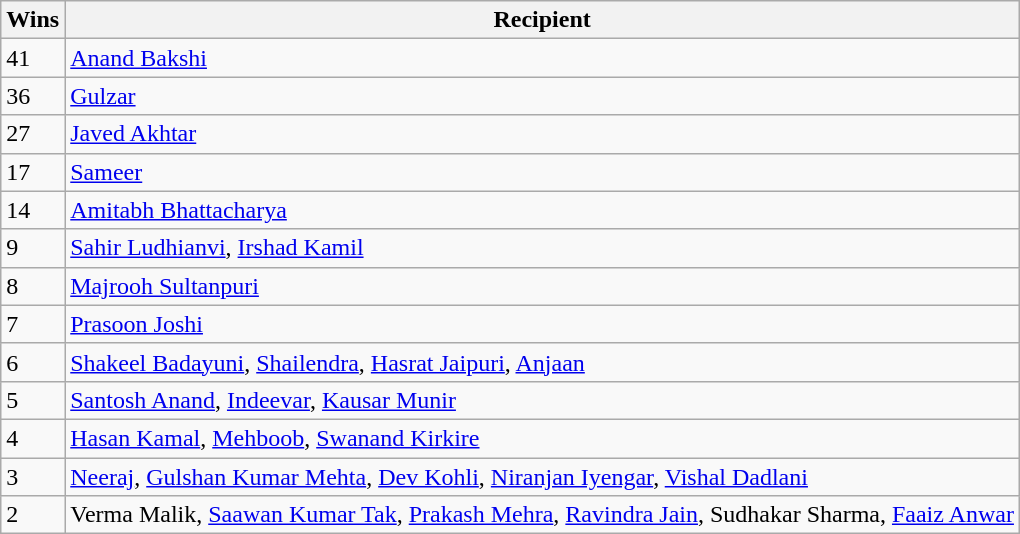<table class="wikitable">
<tr>
<th>Wins</th>
<th>Recipient</th>
</tr>
<tr>
<td>41</td>
<td><a href='#'>Anand Bakshi</a></td>
</tr>
<tr>
<td>36</td>
<td><a href='#'>Gulzar</a></td>
</tr>
<tr>
<td>27</td>
<td><a href='#'>Javed Akhtar</a></td>
</tr>
<tr>
<td>17</td>
<td><a href='#'>Sameer</a></td>
</tr>
<tr>
<td>14</td>
<td><a href='#'>Amitabh Bhattacharya</a></td>
</tr>
<tr>
<td>9</td>
<td><a href='#'>Sahir Ludhianvi</a>, <a href='#'>Irshad Kamil</a></td>
</tr>
<tr>
<td>8</td>
<td><a href='#'>Majrooh Sultanpuri</a></td>
</tr>
<tr>
<td>7</td>
<td><a href='#'>Prasoon Joshi</a></td>
</tr>
<tr>
<td>6</td>
<td><a href='#'>Shakeel Badayuni</a>, <a href='#'>Shailendra</a>, <a href='#'>Hasrat Jaipuri</a>, <a href='#'>Anjaan</a></td>
</tr>
<tr>
<td>5</td>
<td><a href='#'>Santosh Anand</a>, <a href='#'>Indeevar</a>, <a href='#'>Kausar Munir</a></td>
</tr>
<tr>
<td>4</td>
<td><a href='#'>Hasan Kamal</a>, <a href='#'>Mehboob</a>, <a href='#'>Swanand Kirkire</a></td>
</tr>
<tr>
<td>3</td>
<td><a href='#'>Neeraj</a>, <a href='#'>Gulshan Kumar Mehta</a>, <a href='#'>Dev Kohli</a>, <a href='#'>Niranjan Iyengar</a>, <a href='#'>Vishal Dadlani</a></td>
</tr>
<tr>
<td>2</td>
<td>Verma Malik, <a href='#'>Saawan Kumar Tak</a>, <a href='#'>Prakash Mehra</a>, <a href='#'>Ravindra Jain</a>, Sudhakar Sharma, <a href='#'>Faaiz Anwar</a></td>
</tr>
</table>
